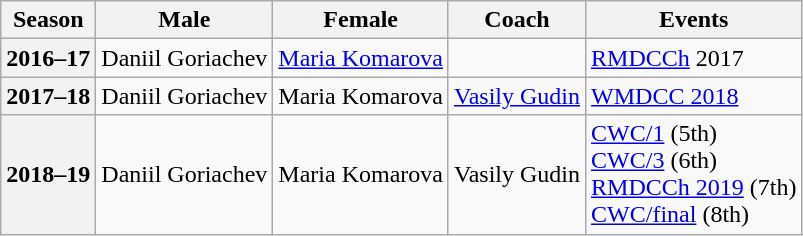<table class="wikitable">
<tr>
<th scope="col">Season</th>
<th scope="col">Male</th>
<th scope="col">Female</th>
<th scope="col">Coach</th>
<th scope="col">Events</th>
</tr>
<tr>
<th scope="row">2016–17</th>
<td>Daniil Goriachev</td>
<td><a href='#'>Maria Komarova</a></td>
<td></td>
<td><a href='#'>RMDCCh</a> 2017 </td>
</tr>
<tr>
<th scope="row">2017–18</th>
<td>Daniil Goriachev</td>
<td>Maria Komarova</td>
<td><a href='#'>Vasily Gudin</a></td>
<td><a href='#'>WMDCC 2018</a> </td>
</tr>
<tr>
<th scope="row">2018–19</th>
<td>Daniil Goriachev</td>
<td>Maria Komarova</td>
<td>Vasily Gudin</td>
<td><a href='#'>CWC/1</a> (5th)<br><a href='#'>CWC/3</a> (6th)<br><a href='#'>RMDCCh 2019</a> (7th)<br><a href='#'>CWC/final</a> (8th)</td>
</tr>
</table>
